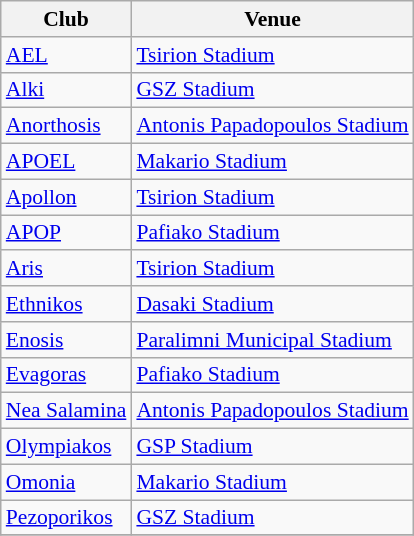<table class="wikitable" style="font-size:90%">
<tr>
<th>Club</th>
<th>Venue</th>
</tr>
<tr>
<td><a href='#'>AEL</a></td>
<td><a href='#'>Tsirion Stadium</a></td>
</tr>
<tr>
<td><a href='#'>Alki</a></td>
<td><a href='#'>GSZ Stadium</a></td>
</tr>
<tr>
<td><a href='#'>Anorthosis</a></td>
<td><a href='#'>Antonis Papadopoulos Stadium</a></td>
</tr>
<tr>
<td><a href='#'>APOEL</a></td>
<td><a href='#'>Makario Stadium</a></td>
</tr>
<tr>
<td><a href='#'>Apollon</a></td>
<td><a href='#'>Tsirion Stadium</a></td>
</tr>
<tr>
<td><a href='#'>APOP</a></td>
<td><a href='#'>Pafiako Stadium</a></td>
</tr>
<tr>
<td><a href='#'>Aris</a></td>
<td><a href='#'>Tsirion Stadium</a></td>
</tr>
<tr>
<td><a href='#'>Ethnikos</a></td>
<td><a href='#'>Dasaki Stadium</a></td>
</tr>
<tr>
<td><a href='#'>Enosis</a></td>
<td><a href='#'>Paralimni Municipal Stadium</a></td>
</tr>
<tr>
<td><a href='#'>Evagoras</a></td>
<td><a href='#'>Pafiako Stadium</a></td>
</tr>
<tr>
<td><a href='#'>Nea Salamina</a></td>
<td><a href='#'>Antonis Papadopoulos Stadium</a></td>
</tr>
<tr>
<td><a href='#'>Olympiakos</a></td>
<td><a href='#'>GSP Stadium</a></td>
</tr>
<tr>
<td><a href='#'>Omonia</a></td>
<td><a href='#'>Makario Stadium</a></td>
</tr>
<tr>
<td><a href='#'>Pezoporikos</a></td>
<td><a href='#'>GSZ Stadium</a></td>
</tr>
<tr>
</tr>
</table>
